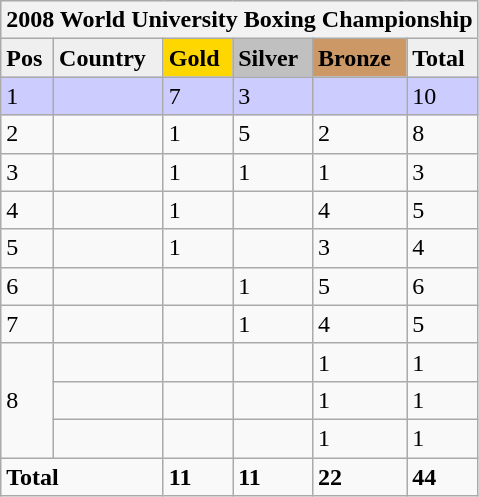<table class="wikitable">
<tr bgcolor="#efefef">
<th colspan=7 style="border-right:0px;";><strong>2008 World University Boxing Championship</strong></th>
</tr>
<tr bgcolor="#efefef">
<td><strong>Pos</strong></td>
<td><strong>Country</strong></td>
<td bgcolor="gold"><strong>Gold</strong></td>
<td bgcolor="silver"><strong>Silver</strong></td>
<td bgcolor="CC9966"><strong>Bronze</strong></td>
<td><strong>Total</strong></td>
</tr>
<tr style="background:#ccccff">
<td>1</td>
<td></td>
<td>7</td>
<td>3</td>
<td></td>
<td>10</td>
</tr>
<tr>
<td>2</td>
<td></td>
<td>1</td>
<td>5</td>
<td>2</td>
<td>8</td>
</tr>
<tr>
<td>3</td>
<td></td>
<td>1</td>
<td>1</td>
<td>1</td>
<td>3</td>
</tr>
<tr>
<td>4</td>
<td></td>
<td>1</td>
<td></td>
<td>4</td>
<td>5</td>
</tr>
<tr>
<td>5</td>
<td></td>
<td>1</td>
<td></td>
<td>3</td>
<td>4</td>
</tr>
<tr>
<td>6</td>
<td></td>
<td></td>
<td>1</td>
<td>5</td>
<td>6</td>
</tr>
<tr>
<td>7</td>
<td></td>
<td></td>
<td>1</td>
<td>4</td>
<td>5</td>
</tr>
<tr>
<td rowspan=3>8</td>
<td></td>
<td></td>
<td></td>
<td>1</td>
<td>1</td>
</tr>
<tr>
<td></td>
<td></td>
<td></td>
<td>1</td>
<td>1</td>
</tr>
<tr>
<td></td>
<td></td>
<td></td>
<td>1</td>
<td>1</td>
</tr>
<tr>
<td colspan=2><strong>Total</strong></td>
<td><strong>11</strong></td>
<td><strong>11</strong></td>
<td><strong>22</strong></td>
<td><strong>44</strong></td>
</tr>
</table>
